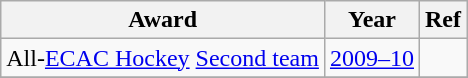<table class="wikitable">
<tr>
<th>Award</th>
<th>Year</th>
<th>Ref</th>
</tr>
<tr>
<td>All-<a href='#'>ECAC Hockey</a> <a href='#'>Second team</a></td>
<td><a href='#'>2009–10</a></td>
<td></td>
</tr>
<tr>
</tr>
</table>
